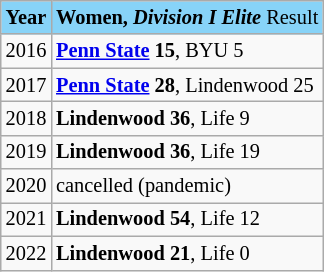<table class="wikitable" style="font-size:85%;">
<tr ! style="background-color: #87D3F8;">
<td><strong>Year</strong></td>
<td><strong>Women, <em>Division I Elite</em> </strong> Result</td>
</tr>
<tr --->
<td>2016</td>
<td><strong><a href='#'>Penn State</a> 15</strong>, BYU 5</td>
</tr>
<tr --->
<td>2017</td>
<td><strong><a href='#'>Penn State</a> 28</strong>, Lindenwood 25</td>
</tr>
<tr --->
<td>2018</td>
<td><strong>Lindenwood 36</strong>, Life 9</td>
</tr>
<tr --->
<td>2019</td>
<td><strong>Lindenwood 36</strong>, Life 19</td>
</tr>
<tr --->
<td>2020</td>
<td>cancelled (pandemic)</td>
</tr>
<tr --->
<td>2021</td>
<td><strong>Lindenwood 54</strong>, Life 12</td>
</tr>
<tr --->
<td>2022</td>
<td><strong>Lindenwood 21</strong>, Life 0</td>
</tr>
</table>
